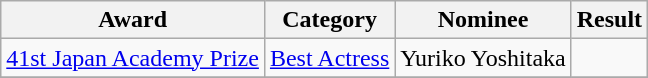<table class="wikitable sortable">
<tr>
<th>Award</th>
<th>Category</th>
<th>Nominee</th>
<th>Result</th>
</tr>
<tr>
<td><a href='#'>41st Japan Academy Prize</a></td>
<td><a href='#'>Best Actress</a></td>
<td>Yuriko Yoshitaka</td>
<td></td>
</tr>
<tr>
</tr>
</table>
